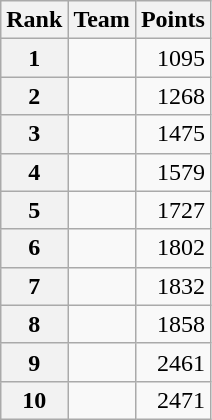<table class="wikitable">
<tr>
<th scope="col">Rank</th>
<th scope="col">Team</th>
<th scope="col">Points</th>
</tr>
<tr>
<th scope="row">1</th>
<td></td>
<td style="text-align:right;">1095</td>
</tr>
<tr>
<th scope="row">2</th>
<td></td>
<td style="text-align:right;">1268</td>
</tr>
<tr>
<th scope="row">3</th>
<td></td>
<td style="text-align:right;">1475</td>
</tr>
<tr>
<th scope="row">4</th>
<td></td>
<td style="text-align:right;">1579</td>
</tr>
<tr>
<th scope="row">5</th>
<td></td>
<td style="text-align:right;">1727</td>
</tr>
<tr>
<th scope="row">6</th>
<td></td>
<td style="text-align:right;">1802</td>
</tr>
<tr>
<th scope="row">7</th>
<td></td>
<td style="text-align:right;">1832</td>
</tr>
<tr>
<th scope="row">8</th>
<td></td>
<td style="text-align:right;">1858</td>
</tr>
<tr>
<th scope="row">9</th>
<td></td>
<td style="text-align:right;">2461</td>
</tr>
<tr>
<th scope="row">10</th>
<td></td>
<td style="text-align:right;">2471</td>
</tr>
</table>
